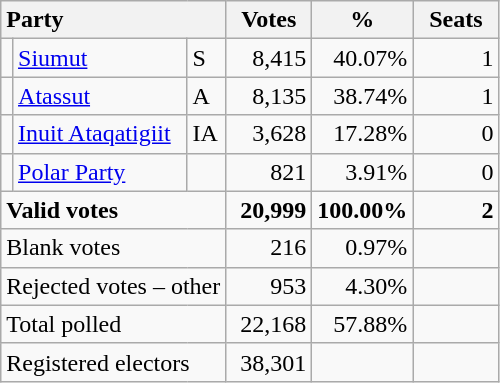<table class="wikitable" border="1" style="text-align:right;">
<tr>
<th style="text-align:left;" valign=bottom colspan=3>Party</th>
<th align=center valign=bottom width="50">Votes</th>
<th align=center valign=bottom width="50">%</th>
<th align=center valign=bottom width="50">Seats</th>
</tr>
<tr>
<td></td>
<td align=left><a href='#'>Siumut</a></td>
<td align=left>S</td>
<td>8,415</td>
<td>40.07%</td>
<td>1</td>
</tr>
<tr>
<td></td>
<td align=left><a href='#'>Atassut</a></td>
<td align=left>A</td>
<td>8,135</td>
<td>38.74%</td>
<td>1</td>
</tr>
<tr>
<td></td>
<td align=left><a href='#'>Inuit Ataqatigiit</a></td>
<td align=left>IA</td>
<td>3,628</td>
<td>17.28%</td>
<td>0</td>
</tr>
<tr>
<td></td>
<td align=left><a href='#'>Polar Party</a></td>
<td></td>
<td>821</td>
<td>3.91%</td>
<td>0</td>
</tr>
<tr style="font-weight:bold">
<td align=left colspan=3>Valid votes</td>
<td>20,999</td>
<td>100.00%</td>
<td>2</td>
</tr>
<tr>
<td align=left colspan=3>Blank votes</td>
<td>216</td>
<td>0.97%</td>
<td></td>
</tr>
<tr>
<td align=left colspan=3>Rejected votes – other</td>
<td>953</td>
<td>4.30%</td>
<td></td>
</tr>
<tr>
<td align=left colspan=3>Total polled</td>
<td>22,168</td>
<td>57.88%</td>
<td></td>
</tr>
<tr>
<td align=left colspan=3>Registered electors</td>
<td>38,301</td>
<td></td>
<td></td>
</tr>
</table>
